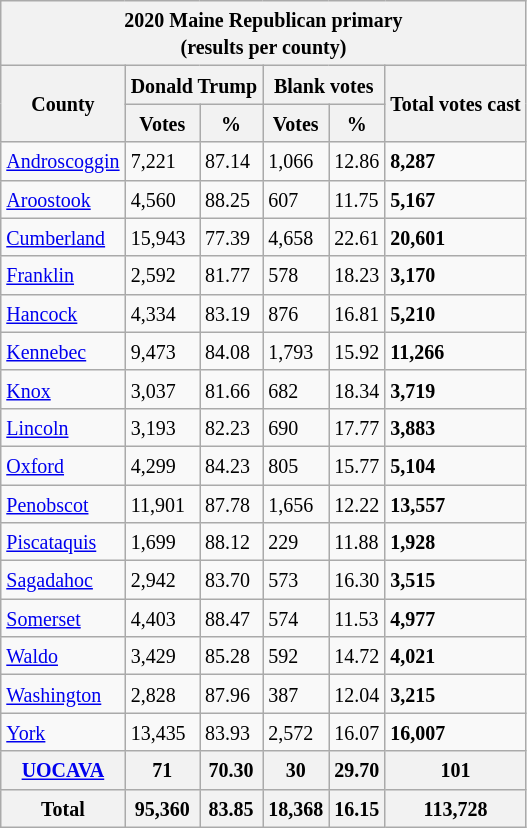<table class="wikitable sortable mw-collapsible mw-collapsed">
<tr>
<th colspan="6"><small>2020 Maine Republican primary</small><br><small>(results per county)</small></th>
</tr>
<tr>
<th rowspan="2"><small>County</small></th>
<th colspan="2"><small>Donald Trump</small></th>
<th colspan="2"><small>Blank votes</small></th>
<th rowspan="2"><small>Total votes cast</small></th>
</tr>
<tr>
<th><small>Votes</small></th>
<th><small>%</small></th>
<th><small>Votes</small></th>
<th><small>%</small></th>
</tr>
<tr>
<td><a href='#'><small>Androscoggin</small></a></td>
<td><small>7,221</small></td>
<td><small>87.14</small></td>
<td><small>1,066</small></td>
<td><small>12.86</small></td>
<td><small><strong>8,287</strong></small></td>
</tr>
<tr>
<td><a href='#'><small>Aroostook</small></a></td>
<td><small>4,560</small></td>
<td><small>88.25</small></td>
<td><small>607</small></td>
<td><small>11.75</small></td>
<td><small><strong>5,167</strong></small></td>
</tr>
<tr>
<td><a href='#'><small>Cumberland</small></a></td>
<td><small>15,943</small></td>
<td><small>77.39</small></td>
<td><small>4,658</small></td>
<td><small>22.61</small></td>
<td><small><strong>20,601</strong></small></td>
</tr>
<tr>
<td><a href='#'><small>Franklin</small></a></td>
<td><small>2,592</small></td>
<td><small>81.77</small></td>
<td><small>578</small></td>
<td><small>18.23</small></td>
<td><small><strong>3,170</strong></small></td>
</tr>
<tr>
<td><a href='#'><small>Hancock</small></a></td>
<td><small>4,334</small></td>
<td><small>83.19</small></td>
<td><small>876</small></td>
<td><small>16.81</small></td>
<td><small><strong>5,210</strong></small></td>
</tr>
<tr>
<td><a href='#'><small>Kennebec</small></a></td>
<td><small>9,473</small></td>
<td><small>84.08</small></td>
<td><small>1,793</small></td>
<td><small>15.92</small></td>
<td><small><strong>11,266</strong></small></td>
</tr>
<tr>
<td><a href='#'><small>Knox</small></a></td>
<td><small>3,037</small></td>
<td><small>81.66</small></td>
<td><small>682</small></td>
<td><small>18.34</small></td>
<td><small><strong>3,719</strong></small></td>
</tr>
<tr>
<td><a href='#'><small>Lincoln</small></a></td>
<td><small>3,193</small></td>
<td><small>82.23</small></td>
<td><small>690</small></td>
<td><small>17.77</small></td>
<td><small><strong>3,883</strong></small></td>
</tr>
<tr>
<td><a href='#'><small>Oxford</small></a></td>
<td><small>4,299</small></td>
<td><small>84.23</small></td>
<td><small>805</small></td>
<td><small>15.77</small></td>
<td><small><strong>5,104</strong></small></td>
</tr>
<tr>
<td><a href='#'><small>Penobscot</small></a></td>
<td><small>11,901</small></td>
<td><small>87.78</small></td>
<td><small>1,656</small></td>
<td><small>12.22</small></td>
<td><small><strong>13,557</strong></small></td>
</tr>
<tr>
<td><a href='#'><small>Piscataquis</small></a></td>
<td><small>1,699</small></td>
<td><small>88.12</small></td>
<td><small>229</small></td>
<td><small>11.88</small></td>
<td><small><strong>1,928</strong></small></td>
</tr>
<tr>
<td><a href='#'><small>Sagadahoc</small></a></td>
<td><small>2,942</small></td>
<td><small>83.70</small></td>
<td><small>573</small></td>
<td><small>16.30</small></td>
<td><small><strong>3,515</strong></small></td>
</tr>
<tr>
<td><a href='#'><small>Somerset</small></a></td>
<td><small>4,403</small></td>
<td><small>88.47</small></td>
<td><small>574</small></td>
<td><small>11.53</small></td>
<td><small><strong>4,977</strong></small></td>
</tr>
<tr>
<td><a href='#'><small>Waldo</small></a></td>
<td><small>3,429</small></td>
<td><small>85.28</small></td>
<td><small>592</small></td>
<td><small>14.72</small></td>
<td><small><strong>4,021</strong></small></td>
</tr>
<tr>
<td><a href='#'><small>Washington</small></a></td>
<td><small>2,828</small></td>
<td><small>87.96</small></td>
<td><small>387</small></td>
<td><small>12.04</small></td>
<td><small><strong>3,215</strong></small></td>
</tr>
<tr>
<td><a href='#'><small>York</small></a></td>
<td><small>13,435</small></td>
<td><small>83.93</small></td>
<td><small>2,572</small></td>
<td><small>16.07</small></td>
<td><small><strong>16,007</strong></small></td>
</tr>
<tr>
<th><a href='#'><small>UOCAVA</small></a></th>
<th><small>71</small></th>
<th><small>70.30</small></th>
<th><small>30</small></th>
<th><small>29.70</small></th>
<th><small><strong>101</strong></small></th>
</tr>
<tr>
<th><small>Total</small></th>
<th><small>95,360</small></th>
<th><small>83.85</small></th>
<th><small>18,368</small></th>
<th><small>16.15</small></th>
<th><small><strong>113,728</strong></small></th>
</tr>
</table>
